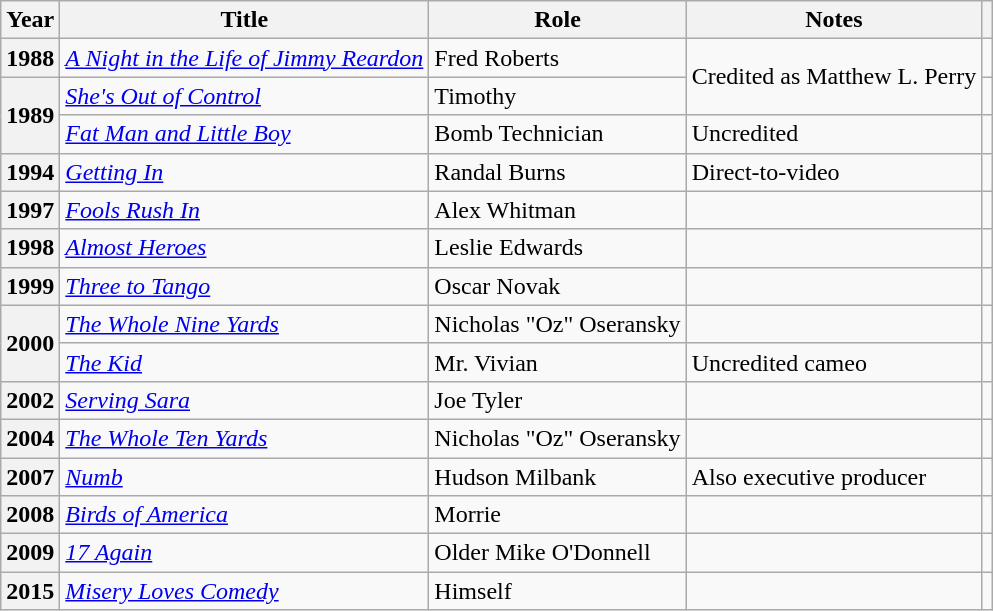<table class="wikitable plainrowheaders sortable">
<tr>
<th scope="col">Year</th>
<th scope="col">Title</th>
<th scope="col">Role</th>
<th scope="col" class="unsortable">Notes</th>
<th scope="col" class="unsortable"></th>
</tr>
<tr>
<th scope="row">1988</th>
<td data-sort-value="Night in the Life of Jimmy Reardon, A"><em><a href='#'>A Night in the Life of Jimmy Reardon</a></em></td>
<td>Fred Roberts</td>
<td rowspan=2>Credited as Matthew L. Perry</td>
<td></td>
</tr>
<tr>
<th rowspan=2 scope="row">1989</th>
<td><em><a href='#'>She's Out of Control</a></em></td>
<td>Timothy</td>
<td></td>
</tr>
<tr>
<td><em><a href='#'>Fat Man and Little Boy</a></em></td>
<td>Bomb Technician</td>
<td>Uncredited</td>
<td></td>
</tr>
<tr>
<th scope="row">1994</th>
<td><em><a href='#'>Getting In</a></em></td>
<td>Randal Burns</td>
<td>Direct-to-video</td>
<td></td>
</tr>
<tr>
<th scope="row">1997</th>
<td><em><a href='#'>Fools Rush In</a></em></td>
<td>Alex Whitman</td>
<td></td>
<td></td>
</tr>
<tr>
<th scope="row">1998</th>
<td><em><a href='#'>Almost Heroes</a></em></td>
<td>Leslie Edwards</td>
<td></td>
<td></td>
</tr>
<tr>
<th scope="row">1999</th>
<td><em><a href='#'>Three to Tango</a></em></td>
<td>Oscar Novak</td>
<td></td>
<td></td>
</tr>
<tr>
<th rowspan=2 scope="row">2000</th>
<td data-sort-value="Whole Nine Yards, The"><em><a href='#'>The Whole Nine Yards</a></em></td>
<td>Nicholas "Oz" Oseransky</td>
<td></td>
<td></td>
</tr>
<tr>
<td data-sort-value="Kid, The"><em><a href='#'>The Kid</a></em></td>
<td>Mr. Vivian</td>
<td>Uncredited cameo</td>
<td></td>
</tr>
<tr>
<th scope="row">2002</th>
<td><em><a href='#'>Serving Sara</a></em></td>
<td>Joe Tyler</td>
<td></td>
<td></td>
</tr>
<tr>
<th scope="row">2004</th>
<td data-sort-value="Whole Ten Yards, The"><em><a href='#'>The Whole Ten Yards</a></em></td>
<td>Nicholas "Oz" Oseransky</td>
<td></td>
<td></td>
</tr>
<tr>
<th scope="row">2007</th>
<td><em><a href='#'>Numb</a></em></td>
<td>Hudson Milbank</td>
<td>Also executive producer</td>
<td></td>
</tr>
<tr>
<th scope="row">2008</th>
<td><em><a href='#'>Birds of America</a></em></td>
<td>Morrie</td>
<td></td>
<td></td>
</tr>
<tr>
<th scope="row">2009</th>
<td><em><a href='#'>17 Again</a></em></td>
<td>Older Mike O'Donnell</td>
<td></td>
<td></td>
</tr>
<tr>
<th scope="row">2015</th>
<td><em><a href='#'>Misery Loves Comedy</a></em></td>
<td>Himself</td>
<td></td>
<td></td>
</tr>
</table>
